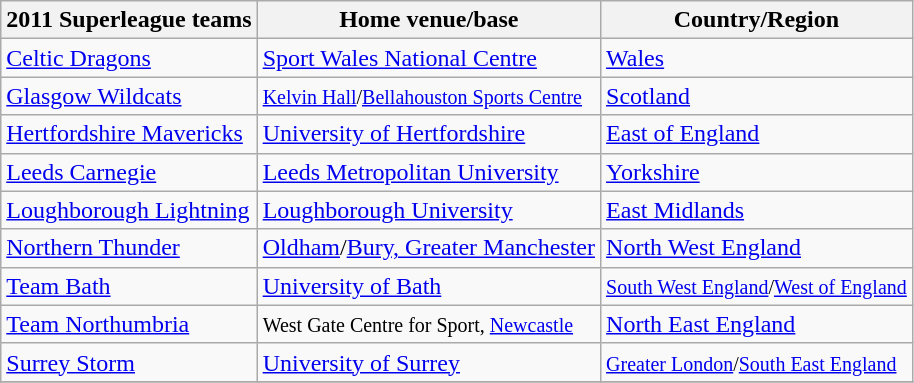<table class="wikitable collapsible">
<tr>
<th>2011 Superleague teams</th>
<th>Home venue/base</th>
<th>Country/Region</th>
</tr>
<tr>
<td><a href='#'>Celtic Dragons</a></td>
<td><a href='#'>Sport Wales National Centre</a></td>
<td><a href='#'>Wales</a></td>
</tr>
<tr>
<td><a href='#'>Glasgow Wildcats</a></td>
<td><small><a href='#'>Kelvin Hall</a>/<a href='#'>Bellahouston Sports Centre</a></small></td>
<td><a href='#'>Scotland</a></td>
</tr>
<tr>
<td><a href='#'>Hertfordshire Mavericks</a></td>
<td><a href='#'>University of Hertfordshire</a></td>
<td><a href='#'>East of England</a></td>
</tr>
<tr>
<td><a href='#'>Leeds Carnegie</a></td>
<td><a href='#'>Leeds Metropolitan University</a></td>
<td><a href='#'>Yorkshire</a></td>
</tr>
<tr>
<td><a href='#'>Loughborough Lightning</a></td>
<td><a href='#'>Loughborough University</a></td>
<td><a href='#'>East Midlands</a></td>
</tr>
<tr>
<td><a href='#'>Northern Thunder</a></td>
<td><a href='#'>Oldham</a>/<a href='#'>Bury, Greater Manchester</a></td>
<td><a href='#'>North West England</a></td>
</tr>
<tr>
<td><a href='#'>Team Bath</a></td>
<td><a href='#'>University of Bath</a></td>
<td><small><a href='#'>South West England</a>/<a href='#'>West of England</a></small></td>
</tr>
<tr>
<td><a href='#'>Team Northumbria</a></td>
<td><small>West Gate Centre for Sport, <a href='#'>Newcastle</a></small> </td>
<td><a href='#'>North East England</a></td>
</tr>
<tr>
<td><a href='#'>Surrey Storm</a></td>
<td><a href='#'>University of Surrey</a></td>
<td><small><a href='#'>Greater London</a>/<a href='#'>South East England</a></small></td>
</tr>
<tr>
</tr>
</table>
